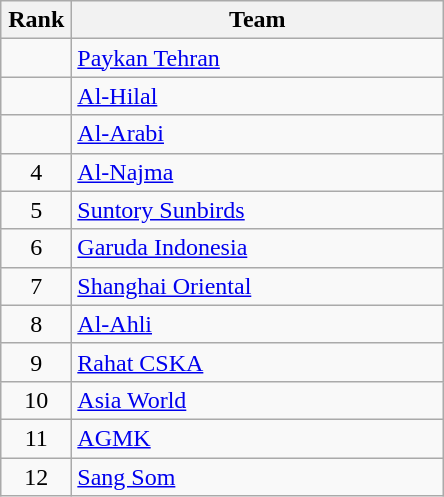<table class="wikitable" style="text-align: center;">
<tr>
<th width=40>Rank</th>
<th width=240>Team</th>
</tr>
<tr>
<td></td>
<td align="left"> <a href='#'>Paykan Tehran</a></td>
</tr>
<tr>
<td></td>
<td align="left"> <a href='#'>Al-Hilal</a></td>
</tr>
<tr>
<td></td>
<td align="left"> <a href='#'>Al-Arabi</a></td>
</tr>
<tr>
<td>4</td>
<td align="left"> <a href='#'>Al-Najma</a></td>
</tr>
<tr>
<td>5</td>
<td align="left"> <a href='#'>Suntory Sunbirds</a></td>
</tr>
<tr>
<td>6</td>
<td align="left"> <a href='#'>Garuda Indonesia</a></td>
</tr>
<tr>
<td>7</td>
<td align="left"> <a href='#'>Shanghai Oriental</a></td>
</tr>
<tr>
<td>8</td>
<td align="left"> <a href='#'>Al-Ahli</a></td>
</tr>
<tr>
<td>9</td>
<td align="left"> <a href='#'>Rahat CSKA</a></td>
</tr>
<tr>
<td>10</td>
<td align="left"> <a href='#'>Asia World</a></td>
</tr>
<tr>
<td>11</td>
<td align="left"> <a href='#'>AGMK</a></td>
</tr>
<tr>
<td>12</td>
<td align="left"> <a href='#'>Sang Som</a></td>
</tr>
</table>
